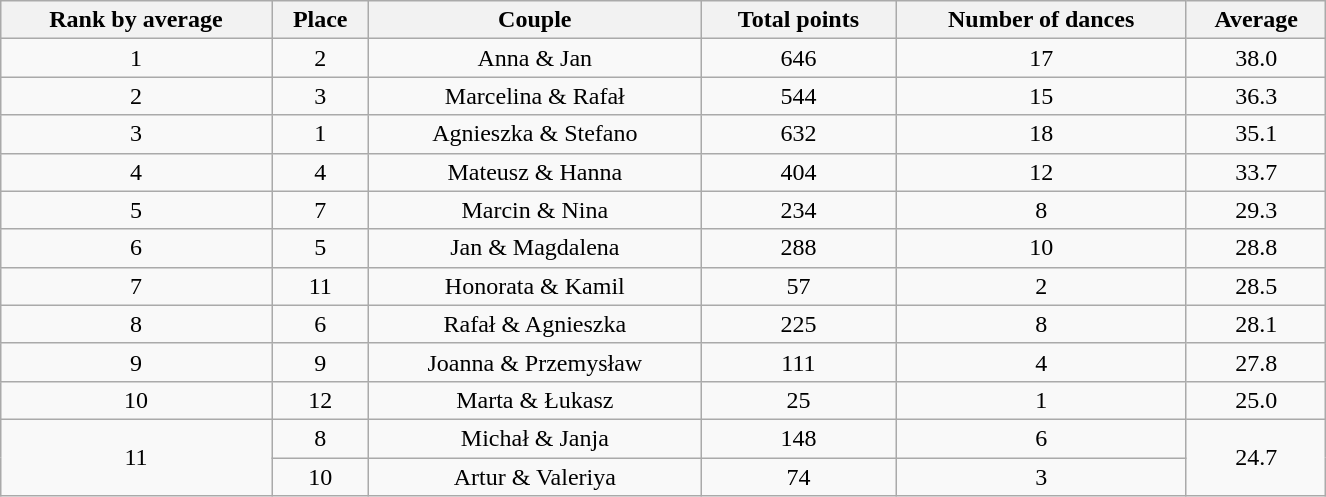<table class="wikitable sortable"  style="margin:auto; text-align:center; white-space:nowrap; width:70%;">
<tr>
<th>Rank by average</th>
<th>Place</th>
<th>Couple</th>
<th>Total points</th>
<th>Number of dances</th>
<th>Average </th>
</tr>
<tr>
<td>1</td>
<td>2</td>
<td>Anna & Jan</td>
<td>646</td>
<td>17</td>
<td>38.0</td>
</tr>
<tr>
<td>2</td>
<td>3</td>
<td>Marcelina & Rafał</td>
<td>544</td>
<td>15</td>
<td>36.3</td>
</tr>
<tr>
<td>3</td>
<td>1</td>
<td>Agnieszka & Stefano</td>
<td>632</td>
<td>18</td>
<td>35.1</td>
</tr>
<tr>
<td>4</td>
<td>4</td>
<td>Mateusz & Hanna</td>
<td>404</td>
<td>12</td>
<td>33.7</td>
</tr>
<tr>
<td>5</td>
<td>7</td>
<td>Marcin & Nina</td>
<td>234</td>
<td>8</td>
<td>29.3</td>
</tr>
<tr>
<td>6</td>
<td>5</td>
<td>Jan & Magdalena</td>
<td>288</td>
<td>10</td>
<td>28.8</td>
</tr>
<tr>
<td>7</td>
<td>11</td>
<td>Honorata & Kamil</td>
<td>57</td>
<td>2</td>
<td>28.5</td>
</tr>
<tr>
<td>8</td>
<td>6</td>
<td>Rafał & Agnieszka</td>
<td>225</td>
<td>8</td>
<td>28.1</td>
</tr>
<tr>
<td>9</td>
<td>9</td>
<td>Joanna & Przemysław</td>
<td>111</td>
<td>4</td>
<td>27.8</td>
</tr>
<tr>
<td>10</td>
<td>12</td>
<td>Marta & Łukasz</td>
<td>25</td>
<td>1</td>
<td>25.0</td>
</tr>
<tr>
<td rowspan="2">11</td>
<td>8</td>
<td>Michał & Janja</td>
<td>148</td>
<td>6</td>
<td rowspan="2">24.7</td>
</tr>
<tr>
<td>10</td>
<td>Artur & Valeriya</td>
<td>74</td>
<td>3</td>
</tr>
</table>
